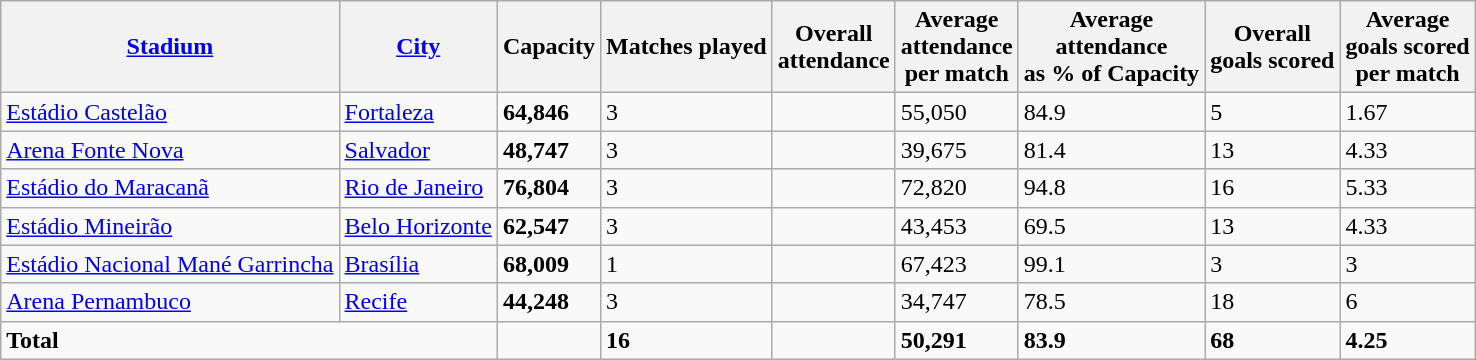<table class="wikitable sortable">
<tr>
<th><a href='#'>Stadium</a></th>
<th><a href='#'>City</a></th>
<th>Capacity</th>
<th>Matches played</th>
<th>Overall<br>attendance</th>
<th>Average<br>attendance<br>per match</th>
<th>Average<br>attendance<br>as % of Capacity</th>
<th>Overall<br>goals scored</th>
<th>Average<br>goals scored<br>per match</th>
</tr>
<tr>
<td><a href='#'>Estádio Castelão</a></td>
<td><a href='#'>Fortaleza</a></td>
<td><strong>64,846</strong></td>
<td>3</td>
<td></td>
<td>55,050</td>
<td>84.9</td>
<td>5</td>
<td>1.67</td>
</tr>
<tr>
<td><a href='#'>Arena Fonte Nova</a></td>
<td><a href='#'>Salvador</a></td>
<td><strong>48,747</strong></td>
<td>3</td>
<td></td>
<td>39,675</td>
<td>81.4</td>
<td>13</td>
<td>4.33</td>
</tr>
<tr>
<td><a href='#'>Estádio do Maracanã</a></td>
<td><a href='#'>Rio de Janeiro</a></td>
<td><strong>76,804</strong></td>
<td>3</td>
<td></td>
<td>72,820</td>
<td>94.8</td>
<td>16</td>
<td>5.33</td>
</tr>
<tr>
<td><a href='#'>Estádio Mineirão</a></td>
<td><a href='#'>Belo Horizonte</a></td>
<td><strong>62,547</strong></td>
<td>3</td>
<td></td>
<td>43,453</td>
<td>69.5</td>
<td>13</td>
<td>4.33</td>
</tr>
<tr>
<td><a href='#'>Estádio Nacional Mané Garrincha</a></td>
<td><a href='#'>Brasília</a></td>
<td><strong> 68,009</strong></td>
<td>1</td>
<td></td>
<td>67,423</td>
<td>99.1</td>
<td>3</td>
<td>3</td>
</tr>
<tr>
<td><a href='#'>Arena Pernambuco</a></td>
<td><a href='#'>Recife</a></td>
<td><strong>44,248</strong></td>
<td>3</td>
<td></td>
<td>34,747</td>
<td>78.5</td>
<td>18</td>
<td>6</td>
</tr>
<tr class="sortbottom">
<td colspan="2"><strong>Total</strong></td>
<td><strong></strong></td>
<td><strong>16</strong></td>
<td><strong></strong></td>
<td><strong>50,291</strong></td>
<td><strong>83.9</strong></td>
<td><strong>68</strong></td>
<td><strong>4.25</strong></td>
</tr>
</table>
